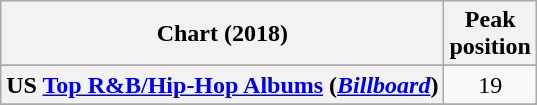<table class="wikitable sortable plainrowheaders" style="text-align:center">
<tr>
<th scope="col">Chart (2018)</th>
<th scope="col">Peak<br> position</th>
</tr>
<tr>
</tr>
<tr>
<th scope="row">US <a href='#'>Top R&B/Hip-Hop Albums</a> (<em><a href='#'>Billboard</a></em>)</th>
<td>19</td>
</tr>
<tr>
</tr>
<tr>
</tr>
</table>
